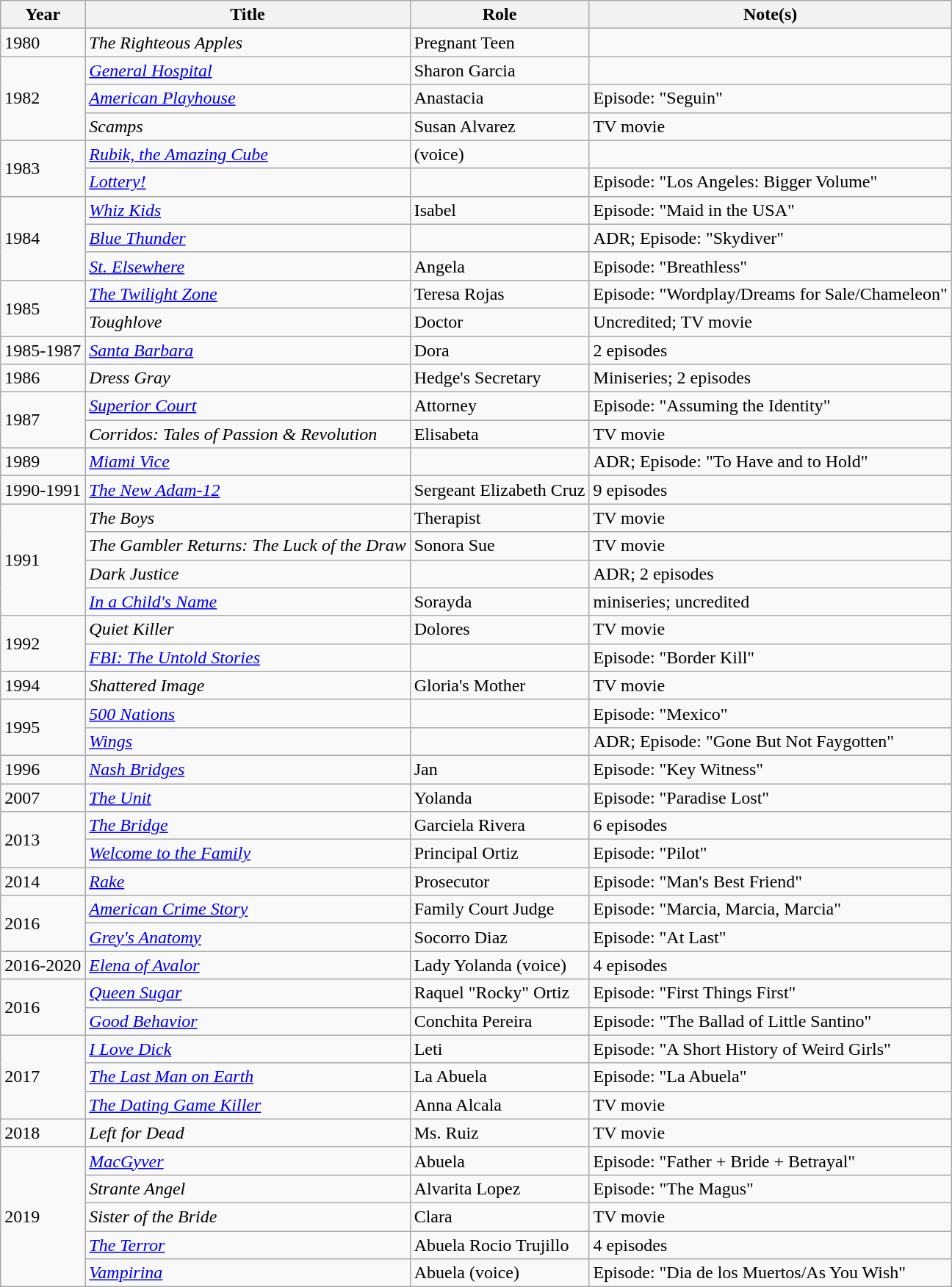<table class="wikitable">
<tr>
<th>Year</th>
<th>Title</th>
<th>Role</th>
<th>Note(s)</th>
</tr>
<tr>
<td>1980</td>
<td><em>The Righteous Apples</em></td>
<td>Pregnant Teen</td>
<td></td>
</tr>
<tr>
<td rowspan=3>1982</td>
<td><em><a href='#'>General Hospital</a></em></td>
<td>Sharon Garcia</td>
<td></td>
</tr>
<tr>
<td><em><a href='#'>American Playhouse</a></em></td>
<td>Anastacia</td>
<td>Episode: "Seguin"</td>
</tr>
<tr>
<td><em>Scamps</em></td>
<td>Susan Alvarez</td>
<td>TV movie</td>
</tr>
<tr>
<td rowspan=2>1983</td>
<td><em><a href='#'>Rubik, the Amazing Cube</a></em></td>
<td>(voice)</td>
<td></td>
</tr>
<tr>
<td><em><a href='#'>Lottery!</a></em></td>
<td></td>
<td>Episode: "Los Angeles: Bigger Volume"</td>
</tr>
<tr>
<td rowspan=3>1984</td>
<td><em><a href='#'>Whiz Kids</a></em></td>
<td>Isabel</td>
<td>Episode: "Maid in the USA"</td>
</tr>
<tr>
<td><em><a href='#'>Blue Thunder</a></em></td>
<td></td>
<td>ADR; Episode: "Skydiver"</td>
</tr>
<tr>
<td><em><a href='#'>St. Elsewhere</a></em></td>
<td>Angela</td>
<td>Episode: "Breathless"</td>
</tr>
<tr>
<td rowspan=2>1985</td>
<td><em><a href='#'>The Twilight Zone</a></em></td>
<td>Teresa Rojas</td>
<td>Episode: "Wordplay/Dreams for Sale/Chameleon"</td>
</tr>
<tr>
<td><em>Toughlove</em></td>
<td>Doctor</td>
<td>Uncredited; TV movie</td>
</tr>
<tr>
<td>1985-1987</td>
<td><em><a href='#'>Santa Barbara</a></em></td>
<td>Dora</td>
<td>2 episodes</td>
</tr>
<tr>
<td>1986</td>
<td><em>Dress Gray</em></td>
<td>Hedge's Secretary</td>
<td>Miniseries; 2 episodes</td>
</tr>
<tr>
<td rowspan=2>1987</td>
<td><em><a href='#'>Superior Court</a></em></td>
<td>Attorney</td>
<td>Episode: "Assuming the Identity"</td>
</tr>
<tr>
<td><em>Corridos: Tales of Passion & Revolution</em></td>
<td>Elisabeta</td>
<td>TV movie</td>
</tr>
<tr>
<td>1989</td>
<td><em><a href='#'>Miami Vice</a></em></td>
<td></td>
<td>ADR; Episode: "To Have and to Hold"</td>
</tr>
<tr>
<td>1990-1991</td>
<td><em><a href='#'>The New Adam-12</a></em></td>
<td>Sergeant Elizabeth Cruz</td>
<td>9 episodes</td>
</tr>
<tr>
<td rowspan=4>1991</td>
<td><em>The Boys</em></td>
<td>Therapist</td>
<td>TV movie</td>
</tr>
<tr>
<td><em>The Gambler Returns: The Luck of the Draw</em></td>
<td>Sonora Sue</td>
<td>TV movie</td>
</tr>
<tr>
<td><em>Dark Justice</em></td>
<td></td>
<td>ADR; 2 episodes</td>
</tr>
<tr>
<td><em><a href='#'>In a Child's Name</a></em></td>
<td>Sorayda</td>
<td>miniseries; uncredited</td>
</tr>
<tr>
<td rowspan=2>1992</td>
<td><em>Quiet Killer</em></td>
<td>Dolores</td>
<td>TV movie</td>
</tr>
<tr>
<td><em><a href='#'>FBI: The Untold Stories</a></em></td>
<td></td>
<td>Episode: "Border Kill"</td>
</tr>
<tr>
<td>1994</td>
<td><em>Shattered Image</em></td>
<td>Gloria's Mother</td>
<td>TV movie</td>
</tr>
<tr>
<td rowspan=2>1995</td>
<td><em><a href='#'>500 Nations</a></em></td>
<td></td>
<td>Episode: "Mexico"</td>
</tr>
<tr>
<td><em><a href='#'>Wings</a></em></td>
<td></td>
<td>ADR; Episode: "Gone But Not Faygotten"</td>
</tr>
<tr>
<td>1996</td>
<td><em><a href='#'>Nash Bridges</a></em></td>
<td>Jan</td>
<td>Episode: "Key Witness"</td>
</tr>
<tr>
<td>2007</td>
<td><em><a href='#'>The Unit</a></em></td>
<td>Yolanda</td>
<td>Episode: "Paradise Lost"</td>
</tr>
<tr>
<td rowspan=2>2013</td>
<td><em><a href='#'>The Bridge</a></em></td>
<td>Garciela Rivera</td>
<td>6 episodes</td>
</tr>
<tr>
<td><em><a href='#'>Welcome to the Family</a></em></td>
<td>Principal Ortiz</td>
<td>Episode: "Pilot"</td>
</tr>
<tr>
<td>2014</td>
<td><em><a href='#'>Rake</a></em></td>
<td>Prosecutor</td>
<td>Episode: "Man's Best Friend"</td>
</tr>
<tr>
<td rowspan=2>2016</td>
<td><em><a href='#'>American Crime Story</a></em></td>
<td>Family Court Judge</td>
<td>Episode: "Marcia, Marcia, Marcia"</td>
</tr>
<tr>
<td><em><a href='#'>Grey's Anatomy</a></em></td>
<td>Socorro Diaz</td>
<td>Episode: "At Last"</td>
</tr>
<tr>
<td>2016-2020</td>
<td><em><a href='#'>Elena of Avalor</a></em></td>
<td>Lady Yolanda (voice)</td>
<td>4 episodes</td>
</tr>
<tr>
<td rowspan=2>2016</td>
<td><em><a href='#'>Queen Sugar</a></em></td>
<td>Raquel "Rocky" Ortiz</td>
<td>Episode: "First Things First"</td>
</tr>
<tr>
<td><em><a href='#'>Good Behavior</a></em></td>
<td>Conchita Pereira</td>
<td>Episode: "The Ballad of Little Santino"</td>
</tr>
<tr>
<td rowspan=3>2017</td>
<td><em><a href='#'>I Love Dick</a></em></td>
<td>Leti</td>
<td>Episode: "A Short History of Weird Girls"</td>
</tr>
<tr>
<td><em><a href='#'>The Last Man on Earth</a></em></td>
<td>La Abuela</td>
<td>Episode: "La Abuela"</td>
</tr>
<tr>
<td><em><a href='#'>The Dating Game Killer</a></em></td>
<td>Anna Alcala</td>
<td>TV movie</td>
</tr>
<tr>
<td>2018</td>
<td><em>Left for Dead</em></td>
<td>Ms. Ruiz</td>
<td>TV movie</td>
</tr>
<tr>
<td rowspan=5>2019</td>
<td><em><a href='#'>MacGyver</a></em></td>
<td>Abuela</td>
<td>Episode: "Father + Bride + Betrayal"</td>
</tr>
<tr>
<td><em>Strante Angel</em></td>
<td>Alvarita Lopez</td>
<td>Episode: "The Magus"</td>
</tr>
<tr>
<td><em>Sister of the Bride</em></td>
<td>Clara</td>
<td>TV movie</td>
</tr>
<tr>
<td><em><a href='#'>The Terror</a></em></td>
<td>Abuela Rocio Trujillo</td>
<td>4 episodes</td>
</tr>
<tr>
<td><em><a href='#'>Vampirina</a></em></td>
<td>Abuela (voice)</td>
<td>Episode: "Dia de los Muertos/As You Wish"</td>
</tr>
</table>
